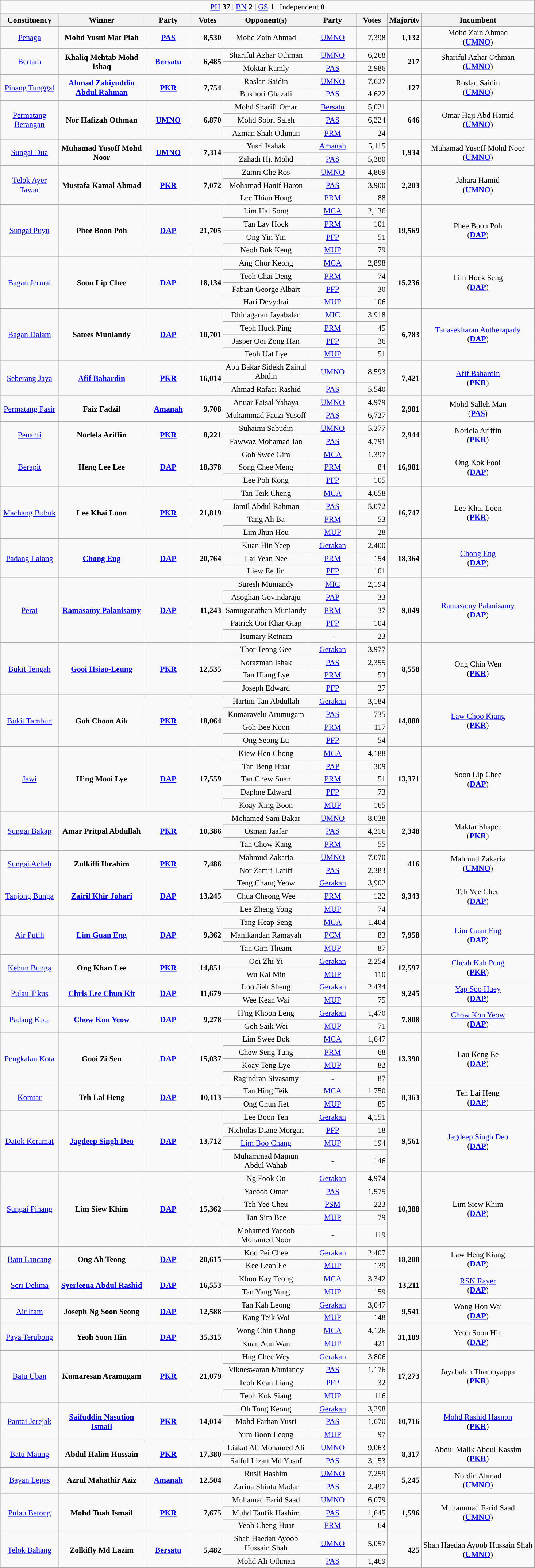<table class="wikitable" style="text-align:center; font-size:90%">
<tr>
<td colspan="9"><a href='#'>PH</a> <strong>37</strong> | <a href='#'>BN</a> <strong>2</strong> | <a href='#'>GS</a> <strong>1</strong> | Independent <strong>0</strong></td>
</tr>
<tr>
<th width="100">Constituency</th>
<th width="150">Winner</th>
<th width="80">Party</th>
<th width="50">Votes</th>
<th width="150">Opponent(s)</th>
<th width="80">Party</th>
<th width="50">Votes</th>
<th width="50">Majority</th>
<th width="200">Incumbent</th>
</tr>
<tr align="center">
<td><a href='#'>Penaga</a></td>
<td><strong>Mohd Yusni Mat Piah</strong></td>
<td><strong><a href='#'>PAS</a></strong></td>
<td align="right"><strong>8,530</strong></td>
<td>Mohd Zain Ahmad</td>
<td><a href='#'>UMNO</a></td>
<td align="right">7,398</td>
<td align="right"><strong>1,132</strong></td>
<td>Mohd Zain Ahmad<br>(<strong><a href='#'>UMNO</a></strong>)</td>
</tr>
<tr align="center">
<td rowspan="2"><a href='#'>Bertam</a></td>
<td rowspan="2"><strong>Khaliq Mehtab Mohd Ishaq</strong></td>
<td rowspan="2"><strong><a href='#'>Bersatu</a></strong></td>
<td rowspan="2"  align="right"><strong>6,485</strong></td>
<td>Shariful Azhar Othman</td>
<td><a href='#'>UMNO</a></td>
<td align="right">6,268</td>
<td rowspan="2"  align="right"><strong>217</strong></td>
<td rowspan="2">Shariful Azhar Othman<br>(<strong><a href='#'>UMNO</a></strong>)</td>
</tr>
<tr>
<td>Moktar Ramly</td>
<td><a href='#'>PAS</a></td>
<td align="right">2,986</td>
</tr>
<tr align="center">
<td rowspan="2"><a href='#'>Pinang Tunggal</a></td>
<td rowspan="2"><strong><a href='#'>Ahmad Zakiyuddin Abdul Rahman</a></strong></td>
<td rowspan="2"><strong><a href='#'>PKR</a></strong></td>
<td rowspan="2"  align="right"><strong>7,754</strong></td>
<td>Roslan Saidin</td>
<td><a href='#'>UMNO</a></td>
<td align="right">7,627</td>
<td rowspan="2"  align="right"><strong>127</strong></td>
<td rowspan="2">Roslan Saidin<br>(<strong><a href='#'>UMNO</a></strong>)</td>
</tr>
<tr>
<td>Bukhori Ghazali</td>
<td><a href='#'>PAS</a></td>
<td align="right">4,622</td>
</tr>
<tr align="center">
<td rowspan="3"><a href='#'>Permatang Berangan</a></td>
<td rowspan="3"><strong>Nor Hafizah Othman</strong></td>
<td rowspan="3"><strong><a href='#'>UMNO</a></strong></td>
<td rowspan="3"  align="right"><strong>6,870</strong></td>
<td>Mohd Shariff Omar</td>
<td><a href='#'>Bersatu</a></td>
<td align="right">5,021</td>
<td rowspan="3"  align="right"><strong>646</strong></td>
<td rowspan="3">Omar Haji Abd Hamid<br>(<strong><a href='#'>UMNO</a></strong>)</td>
</tr>
<tr>
<td>Mohd Sobri Saleh</td>
<td><a href='#'>PAS</a></td>
<td align="right">6,224</td>
</tr>
<tr>
<td>Azman Shah Othman</td>
<td><a href='#'>PRM</a></td>
<td align="right">24</td>
</tr>
<tr align="center">
<td rowspan="2"><a href='#'>Sungai Dua</a></td>
<td rowspan="2"><strong>Muhamad Yusoff Mohd Noor</strong></td>
<td rowspan="2"><a href='#'><strong>UMNO</strong></a></td>
<td rowspan="2"  align="right"><strong>7,314</strong></td>
<td>Yusri Isahak</td>
<td><a href='#'>Amanah</a></td>
<td align="right">5,115</td>
<td rowspan="2"  align="right"><strong>1,934</strong></td>
<td rowspan="2">Muhamad Yusoff Mohd Noor<br>(<strong><a href='#'>UMNO</a></strong>)</td>
</tr>
<tr>
<td>Zahadi Hj. Mohd</td>
<td><a href='#'>PAS</a></td>
<td align="right">5,380</td>
</tr>
<tr align="center">
<td rowspan="3"><a href='#'>Telok Ayer Tawar</a></td>
<td rowspan="3"><strong>Mustafa Kamal Ahmad</strong></td>
<td rowspan="3"><strong><a href='#'>PKR</a></strong></td>
<td rowspan="3"  align="right"><strong>7,072</strong></td>
<td>Zamri Che Ros</td>
<td><a href='#'>UMNO</a></td>
<td align="right">4,869</td>
<td rowspan="3"  align="right"><strong>2,203</strong></td>
<td rowspan="3">Jahara Hamid<br>(<strong><a href='#'>UMNO</a></strong>)</td>
</tr>
<tr>
<td>Mohamad Hanif Haron</td>
<td><a href='#'>PAS</a></td>
<td align="right">3,900</td>
</tr>
<tr>
<td>Lee Thian Hong</td>
<td><a href='#'>PRM</a></td>
<td align="right">88</td>
</tr>
<tr align="center">
<td rowspan="4"><a href='#'>Sungai Puyu</a></td>
<td rowspan="4"><strong>Phee Boon Poh</strong></td>
<td rowspan="4"><strong><a href='#'>DAP</a></strong></td>
<td rowspan="4"  align="right"><strong>21,705</strong></td>
<td>Lim Hai Song</td>
<td><a href='#'>MCA</a></td>
<td align="right">2,136</td>
<td rowspan="4"  align="right"><strong>19,569</strong></td>
<td rowspan="4">Phee Boon Poh<br>(<strong><a href='#'>DAP</a></strong>)</td>
</tr>
<tr>
<td>Tan Lay Hock</td>
<td><a href='#'>PRM</a></td>
<td align="right">101</td>
</tr>
<tr>
<td>Ong Yin Yin</td>
<td><a href='#'>PFP</a></td>
<td align="right">51</td>
</tr>
<tr>
<td>Neoh Bok Keng</td>
<td><a href='#'>MUP</a></td>
<td align="right">79</td>
</tr>
<tr align="center">
<td rowspan="4"><a href='#'>Bagan Jermal</a></td>
<td rowspan="4"><strong>Soon Lip Chee</strong></td>
<td rowspan="4"><strong><a href='#'>DAP</a></strong></td>
<td rowspan="4"  align="right"><strong>18,134</strong></td>
<td>Ang Chor Keong</td>
<td><a href='#'>MCA</a></td>
<td align="right">2,898</td>
<td rowspan="4"  align="right"><strong>15,236</strong></td>
<td rowspan="4">Lim Hock Seng<br>(<strong><a href='#'>DAP</a></strong>)</td>
</tr>
<tr>
<td>Teoh Chai Deng</td>
<td><a href='#'>PRM</a></td>
<td align="right">74</td>
</tr>
<tr>
<td>Fabian George Albart</td>
<td><a href='#'>PFP</a></td>
<td align="right">30</td>
</tr>
<tr>
<td>Hari Devydrai</td>
<td><a href='#'>MUP</a></td>
<td align="right">106</td>
</tr>
<tr align="center">
<td rowspan="4"><a href='#'>Bagan Dalam</a></td>
<td rowspan="4"><strong>Satees Muniandy</strong></td>
<td rowspan="4"><strong><a href='#'>DAP</a></strong></td>
<td rowspan="4"  align="right"><strong>10,701</strong></td>
<td>Dhinagaran Jayabalan</td>
<td><a href='#'>MIC</a></td>
<td align="right">3,918</td>
<td rowspan="4"  align="right"><strong>6,783</strong></td>
<td rowspan="4"><a href='#'>Tanasekharan Autherapady</a><br>(<strong><a href='#'>DAP</a></strong>)</td>
</tr>
<tr>
<td>Teoh Huck Ping</td>
<td><a href='#'>PRM</a></td>
<td align="right">45</td>
</tr>
<tr>
<td>Jasper Ooi Zong Han</td>
<td><a href='#'>PFP</a></td>
<td align="right">36</td>
</tr>
<tr>
<td>Teoh Uat Lye</td>
<td><a href='#'>MUP</a></td>
<td align="right">51</td>
</tr>
<tr align="center">
<td rowspan="2"><a href='#'>Seberang Jaya</a></td>
<td rowspan="2"><strong><a href='#'>Afif Bahardin</a></strong></td>
<td rowspan="2"><strong><a href='#'>PKR</a></strong></td>
<td rowspan="2"  align="right"><strong>16,014</strong></td>
<td>Abu Bakar Sidekh Zainul Abidin</td>
<td><a href='#'>UMNO</a></td>
<td align="right">8,593</td>
<td rowspan="2"  align="right"><strong>7,421</strong></td>
<td rowspan="2"><a href='#'>Afif Bahardin</a><br>(<strong><a href='#'>PKR</a></strong>)</td>
</tr>
<tr>
<td>Ahmad Rafaei Rashid</td>
<td><a href='#'>PAS</a></td>
<td align="right">5,540</td>
</tr>
<tr align="center">
<td rowspan="2"><a href='#'>Permatang Pasir</a></td>
<td rowspan="2"><strong>Faiz Fadzil</strong></td>
<td rowspan="2"><strong><a href='#'>Amanah</a></strong></td>
<td rowspan="2"  align="right"><strong>9,708</strong></td>
<td>Anuar Faisal Yahaya</td>
<td><a href='#'>UMNO</a></td>
<td align="right">4,979</td>
<td rowspan="2"  align="right"><strong>2,981</strong></td>
<td rowspan="2">Mohd Salleh Man<br>(<strong><a href='#'>PAS</a></strong>)</td>
</tr>
<tr>
<td>Muhammad Fauzi Yusoff</td>
<td><a href='#'>PAS</a></td>
<td align="right">6,727</td>
</tr>
<tr align="center">
<td rowspan="2"><a href='#'>Penanti</a></td>
<td rowspan="2"><strong>Norlela Ariffin</strong></td>
<td rowspan="2"><strong><a href='#'>PKR</a></strong></td>
<td rowspan="2"  align="right"><strong>8,221</strong></td>
<td>Suhaimi Sabudin</td>
<td><a href='#'>UMNO</a></td>
<td align="right">5,277</td>
<td rowspan="2"  align="right"><strong>2,944</strong></td>
<td rowspan="2">Norlela Ariffin<br>(<strong><a href='#'>PKR</a></strong>)</td>
</tr>
<tr>
<td>Fawwaz Mohamad Jan</td>
<td><a href='#'>PAS</a></td>
<td align="right">4,791</td>
</tr>
<tr align="center">
<td rowspan="3"><a href='#'>Berapit</a></td>
<td rowspan="3"><strong>Heng Lee Lee</strong></td>
<td rowspan="3"><strong><a href='#'>DAP</a></strong></td>
<td rowspan="3"  align="right"><strong>18,378</strong></td>
<td>Goh Swee Gim</td>
<td><a href='#'>MCA</a></td>
<td align="right">1,397</td>
<td rowspan="3"  align="right"><strong>16,981</strong></td>
<td rowspan="3">Ong Kok Fooi<br>(<strong><a href='#'>DAP</a></strong>)</td>
</tr>
<tr>
<td>Song Chee Meng</td>
<td><a href='#'>PRM</a></td>
<td align="right">84</td>
</tr>
<tr>
<td>Lee Poh Kong</td>
<td><a href='#'>PFP</a></td>
<td align="right">105</td>
</tr>
<tr align="center">
<td rowspan="4"><a href='#'>Machang Bubuk</a></td>
<td rowspan="4"><strong>Lee Khai Loon</strong></td>
<td rowspan="4"><strong><a href='#'>PKR</a></strong></td>
<td rowspan="4"  align="right"><strong>21,819</strong></td>
<td>Tan Teik Cheng</td>
<td><a href='#'>MCA</a></td>
<td align="right">4,658</td>
<td rowspan="4"  align="right"><strong>16,747</strong></td>
<td rowspan="4">Lee Khai Loon<br>(<strong><a href='#'>PKR</a></strong>)</td>
</tr>
<tr>
<td>Jamil Abdul Rahman</td>
<td><a href='#'>PAS</a></td>
<td align="right">5,072</td>
</tr>
<tr>
<td>Tang Ah Ba</td>
<td><a href='#'>PRM</a></td>
<td align="right">53</td>
</tr>
<tr>
<td>Lim Jhun Hou</td>
<td><a href='#'>MUP</a></td>
<td align="right">28</td>
</tr>
<tr align="center">
<td rowspan="3"><a href='#'>Padang Lalang</a></td>
<td rowspan="3"><strong><a href='#'>Chong Eng</a></strong></td>
<td rowspan="3"><strong><a href='#'>DAP</a></strong></td>
<td rowspan="3"  align="right"><strong>20,764</strong></td>
<td>Kuan Hin Yeep</td>
<td><a href='#'>Gerakan</a></td>
<td align="right">2,400</td>
<td rowspan="3"  align="right"><strong>18,364</strong></td>
<td rowspan="3"><a href='#'>Chong Eng</a><br>(<strong><a href='#'>DAP</a></strong>)</td>
</tr>
<tr>
<td>Lai Yean Nee</td>
<td><a href='#'>PRM</a></td>
<td align="right">154</td>
</tr>
<tr>
<td>Liew Ee Jin</td>
<td><a href='#'>PFP</a></td>
<td align="right">101</td>
</tr>
<tr align="center">
<td rowspan="5"><a href='#'>Perai</a></td>
<td rowspan="5"><strong><a href='#'>Ramasamy Palanisamy</a></strong></td>
<td rowspan="5"><strong><a href='#'>DAP</a></strong></td>
<td rowspan="5"  align="right"><strong>11,243</strong></td>
<td>Suresh Muniandy</td>
<td><a href='#'>MIC</a></td>
<td align="right">2,194</td>
<td rowspan="5"  align="right"><strong>9,049</strong></td>
<td rowspan="5"><a href='#'>Ramasamy Palanisamy</a><br>(<strong><a href='#'>DAP</a></strong>)</td>
</tr>
<tr>
<td>Asoghan Govindaraju</td>
<td><a href='#'>PAP</a></td>
<td align="right">33</td>
</tr>
<tr>
<td>Samuganathan Muniandy</td>
<td><a href='#'>PRM</a></td>
<td align="right">37</td>
</tr>
<tr>
<td>Patrick Ooi Khar Giap</td>
<td><a href='#'>PFP</a></td>
<td align="right">104</td>
</tr>
<tr>
<td>Isumary Retnam</td>
<td>-</td>
<td align="right">23</td>
</tr>
<tr align="center">
<td rowspan="4"><a href='#'>Bukit Tengah</a></td>
<td rowspan="4"><strong><a href='#'>Gooi Hsiao-Leung</a></strong></td>
<td rowspan="4"><strong><a href='#'>PKR</a></strong></td>
<td rowspan="4"  align="right"><strong>12,535</strong></td>
<td>Thor Teong Gee</td>
<td><a href='#'>Gerakan</a></td>
<td align="right">3,977</td>
<td rowspan="4"  align="right"><strong>8,558</strong></td>
<td rowspan="4">Ong Chin Wen<br>(<strong><a href='#'>PKR</a></strong>)</td>
</tr>
<tr>
<td>Norazman Ishak</td>
<td><a href='#'>PAS</a></td>
<td align="right">2,355</td>
</tr>
<tr>
<td>Tan Hiang Lye</td>
<td><a href='#'>PRM</a></td>
<td align="right">53</td>
</tr>
<tr>
<td>Joseph Edward</td>
<td><a href='#'>PFP</a></td>
<td align="right">27</td>
</tr>
<tr align="center">
<td rowspan="4"><a href='#'>Bukit Tambun</a></td>
<td rowspan="4"><strong>Goh Choon Aik</strong></td>
<td rowspan="4"><strong><a href='#'>PKR</a></strong></td>
<td rowspan="4"  align="right"><strong>18,064</strong></td>
<td>Hartini Tan Abdullah</td>
<td><a href='#'>Gerakan</a></td>
<td align="right">3,184</td>
<td rowspan="4"  align="right"><strong>14,880</strong></td>
<td rowspan="4"><a href='#'>Law Choo Kiang</a><br>(<strong><a href='#'>PKR</a></strong>)</td>
</tr>
<tr>
<td>Kumaravelu Arumugam</td>
<td><a href='#'>PAS</a></td>
<td align="right">735</td>
</tr>
<tr>
<td>Goh Bee Koon</td>
<td><a href='#'>PRM</a></td>
<td align="right">117</td>
</tr>
<tr>
<td>Ong Seong Lu</td>
<td><a href='#'>PFP</a></td>
<td align="right">54</td>
</tr>
<tr align="center">
<td rowspan="5"><a href='#'>Jawi</a></td>
<td rowspan="5"><strong>H’ng Mooi Lye</strong></td>
<td rowspan="5"><strong><a href='#'>DAP</a></strong></td>
<td rowspan="5"  align="right"><strong>17,559</strong></td>
<td>Kiew Hen Chong</td>
<td><a href='#'>MCA</a></td>
<td align="right">4,188</td>
<td rowspan="5"  align="right"><strong>13,371</strong></td>
<td rowspan="5">Soon Lip Chee<br>(<strong><a href='#'>DAP</a></strong>)</td>
</tr>
<tr>
<td>Tan Beng Huat</td>
<td><a href='#'>PAP</a></td>
<td align="right">309</td>
</tr>
<tr>
<td>Tan Chew Suan</td>
<td><a href='#'>PRM</a></td>
<td align="right">51</td>
</tr>
<tr>
<td>Daphne Edward</td>
<td><a href='#'>PFP</a></td>
<td align="right">73</td>
</tr>
<tr>
<td>Koay Xing Boon</td>
<td><a href='#'>MUP</a></td>
<td align="right">165</td>
</tr>
<tr align="center">
<td rowspan="3"><a href='#'>Sungai Bakap</a></td>
<td rowspan="3"><strong>Amar Pritpal Abdullah</strong></td>
<td rowspan="3"><strong><a href='#'>PKR</a></strong></td>
<td rowspan="3"  align="right"><strong>10,386</strong></td>
<td>Mohamed Sani Bakar</td>
<td><a href='#'>UMNO</a></td>
<td align="right">8,038</td>
<td rowspan="3"  align="right"><strong>2,348</strong></td>
<td rowspan="3">Maktar Shapee<br>(<strong><a href='#'>PKR</a></strong>)</td>
</tr>
<tr>
<td>Osman Jaafar</td>
<td><a href='#'>PAS</a></td>
<td align="right">4,316</td>
</tr>
<tr>
<td>Tan Chow Kang</td>
<td><a href='#'>PRM</a></td>
<td align="right">55</td>
</tr>
<tr align="center">
<td rowspan="2"><a href='#'>Sungai Acheh</a></td>
<td rowspan="2"><strong>Zulkifli Ibrahim</strong></td>
<td rowspan="2"><strong><a href='#'>PKR</a></strong></td>
<td rowspan="2"  align="right"><strong>7,486</strong></td>
<td>Mahmud Zakaria</td>
<td><a href='#'>UMNO</a></td>
<td align="right">7,070</td>
<td rowspan="2"  align="right"><strong>416</strong></td>
<td rowspan="2">Mahmud Zakaria<br>(<strong><a href='#'>UMNO</a></strong>)</td>
</tr>
<tr>
<td>Nor Zamri Latiff</td>
<td><a href='#'>PAS</a></td>
<td align="right">2,383</td>
</tr>
<tr align="center">
<td rowspan="3"><a href='#'>Tanjong Bunga</a></td>
<td rowspan="3"><strong><a href='#'>Zairil Khir Johari</a></strong></td>
<td rowspan="3"><strong><a href='#'>DAP</a></strong></td>
<td rowspan="3"  align="right"><strong>13,245</strong></td>
<td>Teng Chang Yeow</td>
<td><a href='#'>Gerakan</a></td>
<td align="right">3,902</td>
<td rowspan="3"  align="right"><strong>9,343</strong></td>
<td rowspan="3">Teh Yee Cheu<br>(<strong><a href='#'>DAP</a></strong>)</td>
</tr>
<tr>
<td>Chua Cheong Wee</td>
<td><a href='#'>PRM</a></td>
<td align="right">122</td>
</tr>
<tr>
<td>Lee Zheng Yong</td>
<td><a href='#'>MUP</a></td>
<td align="right">74</td>
</tr>
<tr align="center">
<td rowspan="3"><a href='#'>Air Putih</a></td>
<td rowspan="3"><strong><a href='#'>Lim Guan Eng</a></strong></td>
<td rowspan="3"><strong><a href='#'>DAP</a></strong></td>
<td rowspan="3"  align="right"><strong>9,362</strong></td>
<td>Tang Heap Seng</td>
<td><a href='#'>MCA</a></td>
<td align="right">1,404</td>
<td rowspan="3"  align="right"><strong>7,958</strong></td>
<td rowspan="3"><a href='#'>Lim Guan Eng</a><br>(<strong><a href='#'>DAP</a></strong>)</td>
</tr>
<tr>
<td>Manikandan Ramayah</td>
<td><a href='#'>PCM</a></td>
<td align="right">83</td>
</tr>
<tr>
<td>Tan Gim Theam</td>
<td><a href='#'>MUP</a></td>
<td align="right">87</td>
</tr>
<tr align="center">
<td rowspan="2"><a href='#'>Kebun Bunga</a></td>
<td rowspan="2"><strong>Ong Khan Lee</strong></td>
<td rowspan="2"><strong><a href='#'>PKR</a></strong></td>
<td rowspan="2"  align="right"><strong>14,851</strong></td>
<td>Ooi Zhi Yi</td>
<td><a href='#'>Gerakan</a></td>
<td align="right">2,254</td>
<td rowspan="2"  align="right"><strong>12,597</strong></td>
<td rowspan="2"><a href='#'>Cheah Kah Peng</a><br>(<strong><a href='#'>PKR</a></strong>)</td>
</tr>
<tr>
<td>Wu Kai Min</td>
<td><a href='#'>MUP</a></td>
<td align="right">110</td>
</tr>
<tr align="center">
<td rowspan="2"><a href='#'>Pulau Tikus</a></td>
<td rowspan="2"><strong><a href='#'>Chris Lee Chun Kit</a></strong></td>
<td rowspan="2"><strong><a href='#'>DAP</a></strong></td>
<td rowspan="2"  align="right"><strong>11,679</strong></td>
<td>Loo Jieh Sheng</td>
<td><a href='#'>Gerakan</a></td>
<td align="right">2,434</td>
<td rowspan="2"  align="right"><strong>9,245</strong></td>
<td rowspan="2"><a href='#'>Yap Soo Huey</a><br>(<strong><a href='#'>DAP</a></strong>)</td>
</tr>
<tr>
<td>Wee Kean Wai</td>
<td><a href='#'>MUP</a></td>
<td align="right">75</td>
</tr>
<tr align="center">
<td rowspan="2"><a href='#'>Padang Kota</a></td>
<td rowspan="2"><strong><a href='#'>Chow Kon Yeow</a></strong></td>
<td rowspan="2"><strong><a href='#'>DAP</a></strong></td>
<td rowspan="2"  align="right"><strong>9,278</strong></td>
<td>H'ng Khoon Leng</td>
<td><a href='#'>Gerakan</a></td>
<td align="right">1,470</td>
<td rowspan="2"  align="right"><strong>7,808</strong></td>
<td rowspan="2"><a href='#'>Chow Kon Yeow</a><br>(<strong><a href='#'>DAP</a></strong>)</td>
</tr>
<tr>
<td>Goh Saik Wei</td>
<td><a href='#'>MUP</a></td>
<td align="right">71</td>
</tr>
<tr align="center">
<td rowspan="4"><a href='#'>Pengkalan Kota</a></td>
<td rowspan="4"><strong>Gooi Zi Sen</strong></td>
<td rowspan="4"><strong><a href='#'>DAP</a></strong></td>
<td rowspan="4"  align="right"><strong>15,037</strong></td>
<td>Lim Swee Bok</td>
<td><a href='#'>MCA</a></td>
<td align="right">1,647</td>
<td rowspan="4"  align="right"><strong>13,390</strong></td>
<td rowspan="4">Lau Keng Ee<br>(<strong><a href='#'>DAP</a></strong>)</td>
</tr>
<tr>
<td>Chew Seng Tung</td>
<td><a href='#'>PRM</a></td>
<td align="right">68</td>
</tr>
<tr>
<td>Koay Teng Lye</td>
<td><a href='#'>MUP</a></td>
<td align="right">82</td>
</tr>
<tr>
<td>Ragindran Sivasamy</td>
<td>-</td>
<td align="right">87</td>
</tr>
<tr align="center">
<td rowspan="2"><a href='#'>Komtar</a></td>
<td rowspan="2"><strong>Teh Lai Heng</strong></td>
<td rowspan="2"><strong><a href='#'>DAP</a></strong></td>
<td rowspan="2"  align="right"><strong>10,113</strong></td>
<td>Tan Hing Teik</td>
<td><a href='#'>MCA</a></td>
<td align="right">1,750</td>
<td rowspan="2"  align="right"><strong>8,363</strong></td>
<td rowspan="2">Teh Lai Heng<br>(<strong><a href='#'>DAP</a></strong>)</td>
</tr>
<tr>
<td>Ong Chun Jiet</td>
<td><a href='#'>MUP</a></td>
<td align="right">85</td>
</tr>
<tr align="center">
<td rowspan="4"><a href='#'>Datok Keramat</a></td>
<td rowspan="4"><strong><a href='#'>Jagdeep Singh Deo</a></strong></td>
<td rowspan="4"><strong><a href='#'>DAP</a></strong></td>
<td rowspan="4"  align="right"><strong>13,712</strong></td>
<td>Lee Boon Ten</td>
<td><a href='#'>Gerakan</a></td>
<td align="right">4,151</td>
<td rowspan="4"  align="right"><strong>9,561</strong></td>
<td rowspan="4"><a href='#'>Jagdeep Singh Deo</a><br>(<strong><a href='#'>DAP</a></strong>)</td>
</tr>
<tr>
<td>Nicholas Diane Morgan</td>
<td><a href='#'>PFP</a></td>
<td align="right">18</td>
</tr>
<tr>
<td><a href='#'>Lim Boo Chang</a></td>
<td><a href='#'>MUP</a></td>
<td align="right">194</td>
</tr>
<tr>
<td>Muhammad Majnun Abdul Wahab</td>
<td>-</td>
<td align="right">146</td>
</tr>
<tr align="center">
<td rowspan="5"><a href='#'>Sungai Pinang</a></td>
<td rowspan="5"><strong>Lim Siew Khim</strong></td>
<td rowspan="5"><strong><a href='#'>DAP</a></strong></td>
<td rowspan="5"  align="right"><strong>15,362</strong></td>
<td>Ng Fook On</td>
<td><a href='#'>Gerakan</a></td>
<td align="right">4,974</td>
<td rowspan="5"  align="right"><strong>10,388</strong></td>
<td rowspan="5">Lim Siew Khim<br>(<strong><a href='#'>DAP</a></strong>)</td>
</tr>
<tr>
<td>Yacoob Omar</td>
<td><a href='#'>PAS</a></td>
<td align="right">1,575</td>
</tr>
<tr>
<td>Teh Yee Cheu</td>
<td><a href='#'>PSM</a></td>
<td align="right">223</td>
</tr>
<tr>
<td>Tan Sim Bee</td>
<td><a href='#'>MUP</a></td>
<td align="right">79</td>
</tr>
<tr>
<td>Mohamed Yacoob Mohamed Noor</td>
<td>-</td>
<td align="right">119</td>
</tr>
<tr align="center">
<td rowspan="2"><a href='#'>Batu Lancang</a></td>
<td rowspan="2"><strong>Ong Ah Teong</strong></td>
<td rowspan="2"><strong><a href='#'>DAP</a></strong></td>
<td rowspan="2"  align="right"><strong>20,615</strong></td>
<td>Koo Pei Chee</td>
<td><a href='#'>Gerakan</a></td>
<td align="right">2,407</td>
<td rowspan="2"  align="right"><strong>18,208</strong></td>
<td rowspan="2">Law Heng Kiang<br>(<strong><a href='#'>DAP</a></strong>)</td>
</tr>
<tr>
<td>Kee Lean Ee</td>
<td><a href='#'>MUP</a></td>
<td align="right">139</td>
</tr>
<tr align="center">
<td rowspan="2"><a href='#'>Seri Delima</a></td>
<td rowspan="2"><strong><a href='#'>Syerleena Abdul Rashid</a></strong></td>
<td rowspan="2"><strong><a href='#'>DAP</a></strong></td>
<td rowspan="2"  align="right"><strong>16,553</strong></td>
<td>Khoo Kay Teong</td>
<td><a href='#'>MCA</a></td>
<td align="right">3,342</td>
<td rowspan="2"  align="right"><strong>13,211</strong></td>
<td rowspan="2"><a href='#'>RSN Rayer</a><br>(<strong><a href='#'>DAP</a></strong>)</td>
</tr>
<tr>
<td>Tan Yang Yung</td>
<td><a href='#'>MUP</a></td>
<td align="right">159</td>
</tr>
<tr align="center">
<td rowspan="2"><a href='#'>Air Itam</a></td>
<td rowspan="2"><strong>Joseph Ng Soon Seong</strong></td>
<td rowspan="2"><strong><a href='#'>DAP</a></strong></td>
<td rowspan="2"  align="right"><strong>12,588</strong></td>
<td>Tan Kah Leong</td>
<td><a href='#'>Gerakan</a></td>
<td align="right">3,047</td>
<td rowspan="2"  align="right"><strong>9,541</strong></td>
<td rowspan="2">Wong Hon Wai<br>(<strong><a href='#'>DAP</a></strong>)</td>
</tr>
<tr>
<td>Kang Teik Woi</td>
<td><a href='#'>MUP</a></td>
<td align="right">148</td>
</tr>
<tr align="center">
<td rowspan="2"><a href='#'>Paya Terubong</a></td>
<td rowspan="2"><strong>Yeoh Soon Hin</strong></td>
<td rowspan="2"><strong><a href='#'>DAP</a></strong></td>
<td rowspan="2"  align="right"><strong>35,315</strong></td>
<td>Wong Chin Chong</td>
<td><a href='#'>MCA</a></td>
<td align="right">4,126</td>
<td rowspan="2"  align="right"><strong>31,189</strong></td>
<td rowspan="2">Yeoh Soon Hin<br>(<strong><a href='#'>DAP</a></strong>)</td>
</tr>
<tr>
<td>Kuan Aun Wan</td>
<td><a href='#'>MUP</a></td>
<td align="right">421</td>
</tr>
<tr align="center">
<td rowspan="4"><a href='#'>Batu Uban</a></td>
<td rowspan="4"><strong>Kumaresan Aramugam</strong></td>
<td rowspan="4"><strong><a href='#'>PKR</a></strong></td>
<td rowspan="4"  align="right"><strong>21,079</strong></td>
<td>Hng Chee Wey</td>
<td><a href='#'>Gerakan</a></td>
<td align="right">3,806</td>
<td rowspan="4"  align="right"><strong>17,273</strong></td>
<td rowspan="4">Jayabalan Thambyappa<br>(<strong><a href='#'>PKR</a></strong>)</td>
</tr>
<tr>
<td>Vikneswaran Muniandy</td>
<td><a href='#'>PAS</a></td>
<td align="right">1,176</td>
</tr>
<tr>
<td>Teoh Kean Liang</td>
<td><a href='#'>PFP</a></td>
<td align="right">32</td>
</tr>
<tr>
<td>Teoh Kok Siang</td>
<td><a href='#'>MUP</a></td>
<td align="right">116</td>
</tr>
<tr align="center">
<td rowspan="3"><a href='#'>Pantai Jerejak</a></td>
<td rowspan="3"><strong><a href='#'>Saifuddin Nasution Ismail</a></strong></td>
<td rowspan="3"><strong><a href='#'>PKR</a></strong></td>
<td rowspan="3"  align="right"><strong>14,014</strong></td>
<td>Oh Tong Keong</td>
<td><a href='#'>Gerakan</a></td>
<td align="right">3,298</td>
<td rowspan="3"  align="right"><strong>10,716</strong></td>
<td rowspan="3"><a href='#'>Mohd Rashid Hasnon</a><br>(<strong><a href='#'>PKR</a></strong>)</td>
</tr>
<tr>
<td>Mohd Farhan Yusri</td>
<td><a href='#'>PAS</a></td>
<td align="right">1,670</td>
</tr>
<tr>
<td>Yim Boon Leong</td>
<td><a href='#'>MUP</a></td>
<td align="right">97</td>
</tr>
<tr align="center">
<td rowspan="2"><a href='#'>Batu Maung</a></td>
<td rowspan="2"><strong>Abdul Halim Hussain</strong></td>
<td rowspan="2"><strong><a href='#'>PKR</a></strong></td>
<td rowspan="2"  align="right"><strong>17,380</strong></td>
<td>Liakat Ali Mohamed Ali</td>
<td><a href='#'>UMNO</a></td>
<td align="right">9,063</td>
<td rowspan="2"  align="right"><strong>8,317</strong></td>
<td rowspan="2">Abdul Malik Abdul Kassim<br>(<strong><a href='#'>PKR</a></strong>)</td>
</tr>
<tr>
<td>Saiful Lizan Md Yusuf</td>
<td><a href='#'>PAS</a></td>
<td align="right">3,153</td>
</tr>
<tr align="center">
<td rowspan="2"><a href='#'>Bayan Lepas</a></td>
<td rowspan="2"><strong>Azrul Mahathir Aziz</strong></td>
<td rowspan="2"><strong><a href='#'>Amanah</a></strong></td>
<td rowspan="2"  align="right"><strong>12,504</strong></td>
<td>Rusli Hashim</td>
<td><a href='#'>UMNO</a></td>
<td align="right">7,259</td>
<td rowspan="2"  align="right"><strong>5,245</strong></td>
<td rowspan="2">Nordin Ahmad<br>(<strong><a href='#'>UMNO</a></strong>)</td>
</tr>
<tr>
<td>Zarina Shinta Madar</td>
<td><a href='#'>PAS</a></td>
<td align="right">2,497</td>
</tr>
<tr align="center">
<td rowspan="3"><a href='#'>Pulau Betong</a></td>
<td rowspan="3"><strong>Mohd Tuah Ismail</strong></td>
<td rowspan="3"><strong><a href='#'>PKR</a></strong></td>
<td rowspan="3"  align="right"><strong>7,675</strong></td>
<td>Muhamad Farid Saad</td>
<td><a href='#'>UMNO</a></td>
<td align="right">6,079</td>
<td rowspan="3"  align="right"><strong>1,596</strong></td>
<td rowspan="3">Muhammad Farid Saad<br>(<strong><a href='#'>UMNO</a></strong>)</td>
</tr>
<tr>
<td>Muhd Taufik Hashim</td>
<td><a href='#'>PAS</a></td>
<td align="right">1,645</td>
</tr>
<tr>
<td>Yeoh Cheng Huat</td>
<td><a href='#'>PRM</a></td>
<td align="right">64</td>
</tr>
<tr align="center">
<td rowspan="2"><a href='#'>Telok Bahang</a></td>
<td rowspan="2"><strong>Zolkifly Md Lazim</strong></td>
<td rowspan="2"><strong><a href='#'>Bersatu</a></strong></td>
<td rowspan="2"  align="right"><strong>5,482</strong></td>
<td>Shah Haedan Ayoob Hussain Shah</td>
<td><a href='#'>UMNO</a></td>
<td align="right">5,057</td>
<td rowspan="2"  align="right"><strong>425</strong></td>
<td rowspan="2">Shah Haedan Ayoob Hussain Shah<br>(<strong><a href='#'>UMNO</a></strong>)</td>
</tr>
<tr>
<td>Mohd Ali Othman</td>
<td><a href='#'>PAS</a></td>
<td align="right">1,469</td>
</tr>
</table>
